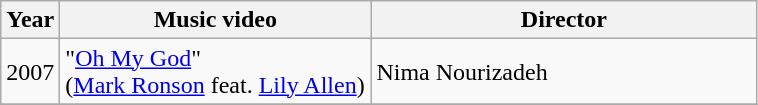<table class="wikitable">
<tr>
<th>Year</th>
<th width="200px">Music video</th>
<th width="250px">Director</th>
</tr>
<tr>
<td>2007</td>
<td>"<a href='#'>Oh My God</a>"<br>(<a href='#'>Mark Ronson</a> feat. <a href='#'>Lily Allen</a>)</td>
<td>Nima Nourizadeh</td>
</tr>
<tr>
</tr>
</table>
